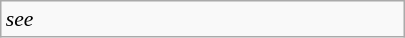<table class="wikitable floatright" style="font-size: 0.9em; width: 270px">
<tr>
<td><em>see </em></td>
</tr>
</table>
